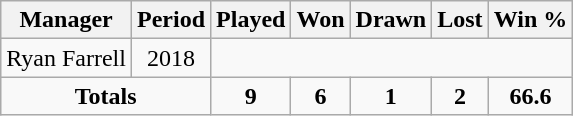<table class="wikitable sortable" style="text-align:center;">
<tr>
<th>Manager</th>
<th>Period</th>
<th>Played</th>
<th>Won</th>
<th>Drawn</th>
<th>Lost</th>
<th>Win %</th>
</tr>
<tr>
<td style="text-align: left;"> Ryan Farrell</td>
<td>2018<br></td>
</tr>
<tr>
<td colspan="2"><strong>Totals</strong></td>
<td><strong>9</strong></td>
<td><strong>6</strong></td>
<td><strong>1</strong></td>
<td><strong>2</strong></td>
<td><strong>66.6</strong></td>
</tr>
</table>
